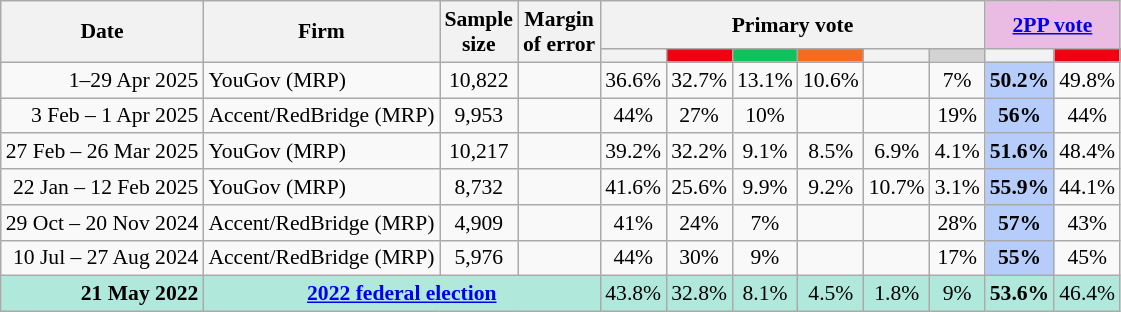<table class="nowrap wikitable tpl-blanktable" style=text-align:center;font-size:90%>
<tr>
<th rowspan=2>Date</th>
<th rowspan=2>Firm</th>
<th rowspan=2>Sample<br>size</th>
<th rowspan=2>Margin<br>of error</th>
<th colspan=6>Primary vote</th>
<th colspan=2 class=unsortable style=background:#ebbce3><a href='#'>2PP vote</a></th>
</tr>
<tr>
<th class="unsortable" style=background:></th>
<th class="unsortable" style="background:#F00011"></th>
<th class=unsortable style=background:#10C25B></th>
<th class=unsortable style=background:#f36c21></th>
<th class=unsortable style=background:></th>
<th class=unsortable style=background:lightgray></th>
<th class="unsortable" style=background:></th>
<th class="unsortable" style="background:#F00011"></th>
</tr>
<tr>
<td align=right>1–29 Apr 2025</td>
<td align=left>YouGov (MRP)</td>
<td>10,822</td>
<td></td>
<td>36.6%</td>
<td>32.7%</td>
<td>13.1%</td>
<td>10.6%</td>
<td></td>
<td>7%</td>
<th style="background:#B6CDFB">50.2%</th>
<td>49.8%</td>
</tr>
<tr>
<td align=right>3 Feb – 1 Apr 2025</td>
<td align=left>Accent/RedBridge (MRP)</td>
<td>9,953</td>
<td></td>
<td>44%</td>
<td>27%</td>
<td>10%</td>
<td></td>
<td></td>
<td>19%</td>
<th style="background:#B6CDFB">56%</th>
<td>44%</td>
</tr>
<tr>
<td align=right>27 Feb – 26 Mar 2025</td>
<td align=left>YouGov (MRP)</td>
<td>10,217</td>
<td></td>
<td>39.2%</td>
<td>32.2%</td>
<td>9.1%</td>
<td>8.5%</td>
<td>6.9%</td>
<td>4.1%</td>
<th style="background:#B6CDFB">51.6%</th>
<td>48.4%</td>
</tr>
<tr>
<td align=right>22 Jan – 12 Feb 2025</td>
<td align=left>YouGov (MRP)</td>
<td>8,732</td>
<td></td>
<td>41.6%</td>
<td>25.6%</td>
<td>9.9%</td>
<td>9.2%</td>
<td>10.7%</td>
<td>3.1%</td>
<th style="background:#B6CDFB">55.9%</th>
<td>44.1%</td>
</tr>
<tr>
<td align=right>29 Oct – 20 Nov 2024</td>
<td align=left>Accent/RedBridge (MRP)</td>
<td>4,909</td>
<td></td>
<td>41%</td>
<td>24%</td>
<td>7%</td>
<td></td>
<td></td>
<td>28%</td>
<th style="background:#B6CDFB">57%</th>
<td>43%</td>
</tr>
<tr>
<td align=right>10 Jul – 27 Aug 2024</td>
<td align=left>Accent/RedBridge (MRP)</td>
<td>5,976</td>
<td></td>
<td>44%</td>
<td>30%</td>
<td>9%</td>
<td></td>
<td></td>
<td>17%</td>
<th style="background:#B6CDFB">55%</th>
<td>45%</td>
</tr>
<tr style="background:#b0e9db">
<td style="text-align:right" data-sort-value="21-May-2022"><strong>21 May 2022</strong></td>
<td colspan="3" style="text-align:center"><strong><a href='#'>2022 federal election</a></strong></td>
<td>43.8%</td>
<td>32.8%</td>
<td>8.1%</td>
<td>4.5%</td>
<td>1.8%</td>
<td>9%</td>
<td><strong>53.6%</strong></td>
<td>46.4%</td>
</tr>
</table>
